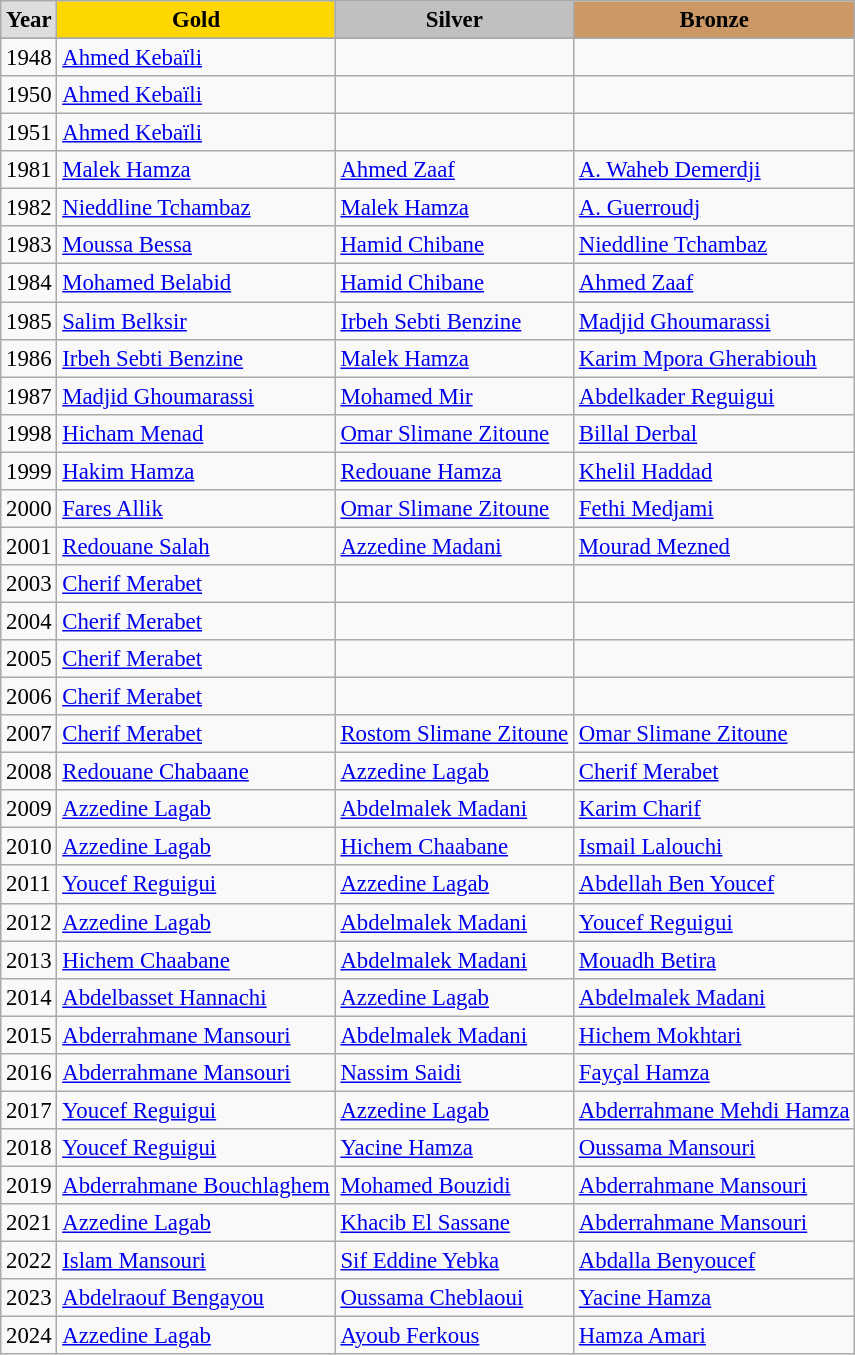<table class="wikitable sortable" style="font-size:95%">
<tr style="text-align:center; background:#e4e4e4; font-weight:bold;">
<td style="background:#ddd; ">Year</td>
<td style="background:gold; ">Gold</td>
<td style="background:silver; ">Silver</td>
<td style="background:#c96; ">Bronze</td>
</tr>
<tr style="background:#efefef;">
</tr>
<tr>
<td>1948</td>
<td><a href='#'>Ahmed Kebaïli</a></td>
<td></td>
<td></td>
</tr>
<tr>
<td>1950</td>
<td><a href='#'>Ahmed Kebaïli</a></td>
<td></td>
<td></td>
</tr>
<tr>
<td>1951</td>
<td><a href='#'>Ahmed Kebaïli</a></td>
<td></td>
<td></td>
</tr>
<tr>
<td>1981</td>
<td><a href='#'>Malek Hamza</a></td>
<td><a href='#'>Ahmed Zaaf</a></td>
<td><a href='#'>A. Waheb Demerdji</a></td>
</tr>
<tr>
<td>1982</td>
<td><a href='#'>Nieddline Tchambaz</a></td>
<td><a href='#'>Malek Hamza</a></td>
<td><a href='#'>A. Guerroudj</a></td>
</tr>
<tr>
<td>1983</td>
<td><a href='#'>Moussa Bessa</a></td>
<td><a href='#'>Hamid Chibane</a></td>
<td><a href='#'>Nieddline Tchambaz</a></td>
</tr>
<tr>
<td>1984</td>
<td><a href='#'>Mohamed Belabid</a></td>
<td><a href='#'>Hamid Chibane</a></td>
<td><a href='#'>Ahmed Zaaf</a></td>
</tr>
<tr>
<td>1985</td>
<td><a href='#'>Salim Belksir</a></td>
<td><a href='#'>Irbeh Sebti Benzine</a></td>
<td><a href='#'>Madjid Ghoumarassi</a></td>
</tr>
<tr>
<td>1986</td>
<td><a href='#'>Irbeh Sebti Benzine</a></td>
<td><a href='#'>Malek Hamza</a></td>
<td><a href='#'>Karim Mpora Gherabiouh</a></td>
</tr>
<tr>
<td>1987</td>
<td><a href='#'>Madjid Ghoumarassi</a></td>
<td><a href='#'>Mohamed Mir</a></td>
<td><a href='#'>Abdelkader Reguigui</a></td>
</tr>
<tr>
<td>1998</td>
<td><a href='#'>Hicham Menad</a></td>
<td><a href='#'>Omar Slimane Zitoune</a></td>
<td><a href='#'>Billal Derbal</a></td>
</tr>
<tr>
<td>1999</td>
<td><a href='#'>Hakim Hamza</a></td>
<td><a href='#'>Redouane Hamza</a></td>
<td><a href='#'>Khelil Haddad</a></td>
</tr>
<tr>
<td>2000</td>
<td><a href='#'>Fares Allik</a></td>
<td><a href='#'>Omar Slimane Zitoune</a></td>
<td><a href='#'>Fethi Medjami</a></td>
</tr>
<tr>
<td>2001</td>
<td><a href='#'>Redouane Salah</a></td>
<td><a href='#'>Azzedine Madani</a></td>
<td><a href='#'>Mourad Mezned</a></td>
</tr>
<tr>
<td>2003</td>
<td><a href='#'>Cherif Merabet</a></td>
<td></td>
<td></td>
</tr>
<tr>
<td>2004</td>
<td><a href='#'>Cherif Merabet</a></td>
<td></td>
<td></td>
</tr>
<tr>
<td>2005</td>
<td><a href='#'>Cherif Merabet</a></td>
<td></td>
<td></td>
</tr>
<tr>
<td>2006</td>
<td><a href='#'>Cherif Merabet</a></td>
<td></td>
<td></td>
</tr>
<tr>
<td>2007</td>
<td><a href='#'>Cherif Merabet</a></td>
<td><a href='#'>Rostom Slimane Zitoune</a></td>
<td><a href='#'>Omar Slimane Zitoune</a></td>
</tr>
<tr>
<td>2008</td>
<td><a href='#'>Redouane Chabaane</a></td>
<td><a href='#'>Azzedine Lagab</a></td>
<td><a href='#'>Cherif Merabet</a></td>
</tr>
<tr>
<td>2009</td>
<td><a href='#'>Azzedine Lagab</a></td>
<td><a href='#'>Abdelmalek Madani</a></td>
<td><a href='#'>Karim Charif</a></td>
</tr>
<tr>
<td>2010</td>
<td><a href='#'>Azzedine Lagab</a></td>
<td><a href='#'>Hichem Chaabane</a></td>
<td><a href='#'>Ismail Lalouchi</a></td>
</tr>
<tr>
<td>2011</td>
<td><a href='#'>Youcef Reguigui</a></td>
<td><a href='#'>Azzedine Lagab</a></td>
<td><a href='#'>Abdellah Ben Youcef</a></td>
</tr>
<tr>
<td>2012</td>
<td><a href='#'>Azzedine Lagab</a></td>
<td><a href='#'>Abdelmalek Madani</a></td>
<td><a href='#'>Youcef Reguigui</a></td>
</tr>
<tr>
<td>2013</td>
<td><a href='#'>Hichem Chaabane</a></td>
<td><a href='#'>Abdelmalek Madani</a></td>
<td><a href='#'>Mouadh Betira</a></td>
</tr>
<tr>
<td>2014</td>
<td><a href='#'>Abdelbasset Hannachi</a></td>
<td><a href='#'>Azzedine Lagab</a></td>
<td><a href='#'>Abdelmalek Madani</a></td>
</tr>
<tr>
<td>2015</td>
<td><a href='#'>Abderrahmane Mansouri</a></td>
<td><a href='#'>Abdelmalek Madani</a></td>
<td><a href='#'>Hichem Mokhtari</a></td>
</tr>
<tr>
<td>2016</td>
<td><a href='#'>Abderrahmane Mansouri</a></td>
<td><a href='#'>Nassim Saidi</a></td>
<td><a href='#'>Fayçal Hamza</a></td>
</tr>
<tr>
<td>2017</td>
<td><a href='#'>Youcef Reguigui</a></td>
<td><a href='#'>Azzedine Lagab</a></td>
<td><a href='#'>Abderrahmane Mehdi Hamza</a></td>
</tr>
<tr>
<td>2018</td>
<td><a href='#'>Youcef Reguigui</a></td>
<td><a href='#'>Yacine Hamza</a></td>
<td><a href='#'>Oussama Mansouri</a></td>
</tr>
<tr>
<td>2019</td>
<td><a href='#'>Abderrahmane Bouchlaghem</a></td>
<td><a href='#'>Mohamed Bouzidi</a></td>
<td><a href='#'>Abderrahmane Mansouri</a></td>
</tr>
<tr>
<td>2021</td>
<td><a href='#'>Azzedine Lagab</a></td>
<td><a href='#'>Khacib El Sassane</a></td>
<td><a href='#'>Abderrahmane Mansouri</a></td>
</tr>
<tr>
<td>2022</td>
<td><a href='#'>Islam Mansouri</a></td>
<td><a href='#'>Sif Eddine Yebka</a></td>
<td><a href='#'>Abdalla Benyoucef</a></td>
</tr>
<tr>
<td>2023</td>
<td><a href='#'>Abdelraouf Bengayou</a></td>
<td><a href='#'>Oussama Cheblaoui</a></td>
<td><a href='#'>Yacine Hamza</a></td>
</tr>
<tr>
<td>2024</td>
<td><a href='#'>Azzedine Lagab</a></td>
<td><a href='#'>Ayoub Ferkous</a></td>
<td><a href='#'>Hamza Amari</a></td>
</tr>
</table>
